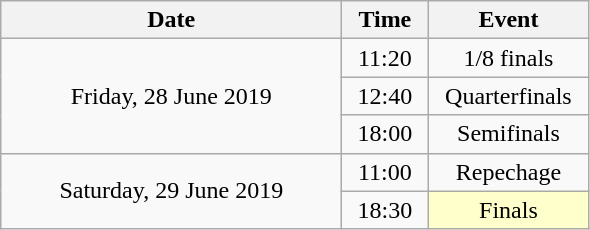<table class="wikitable" style="text-align:center;">
<tr>
<th width="220">Date</th>
<th width="50">Time</th>
<th width="100">Event</th>
</tr>
<tr>
<td rowspan="3">Friday, 28 June 2019</td>
<td>11:20</td>
<td>1/8 finals</td>
</tr>
<tr>
<td>12:40</td>
<td>Quarterfinals</td>
</tr>
<tr>
<td>18:00</td>
<td>Semifinals</td>
</tr>
<tr>
<td rowspan="2">Saturday, 29 June 2019</td>
<td>11:00</td>
<td>Repechage</td>
</tr>
<tr>
<td>18:30</td>
<td bgcolor="ffffcc">Finals</td>
</tr>
</table>
